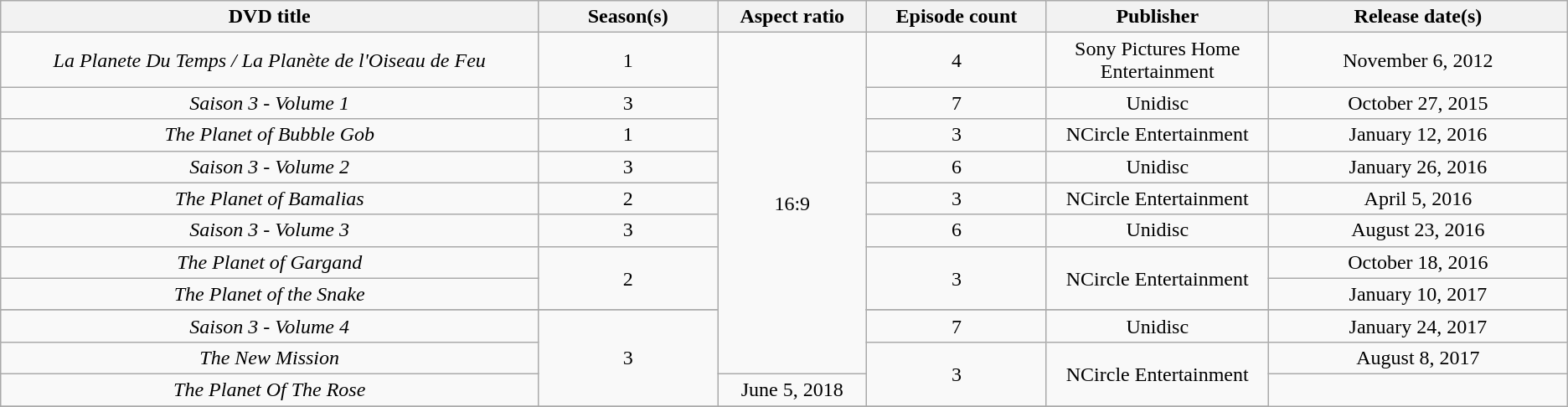<table class="wikitable sortable" style="text-align:center">
<tr>
<th style="width:18%;">DVD title</th>
<th style="width:6%;">Season(s)</th>
<th style="width:5%;">Aspect ratio</th>
<th style="width:6%;">Episode count</th>
<th style="width:7%;">Publisher</th>
<th style="width:10%;">Release date(s)</th>
</tr>
<tr>
<td><em>La Planete Du Temps / La Planète de l'Oiseau de Feu</em></td>
<td>1</td>
<td rowspan="11">16:9</td>
<td>4</td>
<td>Sony Pictures Home Entertainment</td>
<td>November 6, 2012</td>
</tr>
<tr>
<td><em>Saison 3 - Volume 1</em></td>
<td>3</td>
<td>7</td>
<td>Unidisc</td>
<td>October 27, 2015</td>
</tr>
<tr>
<td><em>The Planet of Bubble Gob</em></td>
<td>1</td>
<td>3</td>
<td>NCircle Entertainment</td>
<td>January 12, 2016</td>
</tr>
<tr>
<td><em>Saison 3 - Volume 2</em></td>
<td>3</td>
<td>6</td>
<td>Unidisc</td>
<td>January 26, 2016</td>
</tr>
<tr>
<td><em>The Planet of Bamalias</em></td>
<td>2</td>
<td>3</td>
<td>NCircle Entertainment</td>
<td>April 5, 2016</td>
</tr>
<tr>
<td><em>Saison 3 - Volume 3</em></td>
<td>3</td>
<td>6</td>
<td>Unidisc</td>
<td>August 23, 2016</td>
</tr>
<tr>
<td><em>The Planet of Gargand</em></td>
<td rowspan="2">2</td>
<td rowspan="2">3</td>
<td rowspan="2">NCircle Entertainment</td>
<td>October 18, 2016</td>
</tr>
<tr>
<td><em>The Planet of the Snake</em></td>
<td>January 10, 2017</td>
</tr>
<tr>
</tr>
<tr>
<td><em>Saison 3 - Volume 4</em></td>
<td rowspan="3">3</td>
<td>7</td>
<td>Unidisc</td>
<td>January 24, 2017</td>
</tr>
<tr>
<td><em>The New Mission</em></td>
<td rowspan="2">3</td>
<td rowspan="2">NCircle Entertainment</td>
<td>August 8, 2017</td>
</tr>
<tr>
<td><em>The Planet Of The Rose</em></td>
<td>June 5, 2018</td>
</tr>
<tr>
</tr>
</table>
